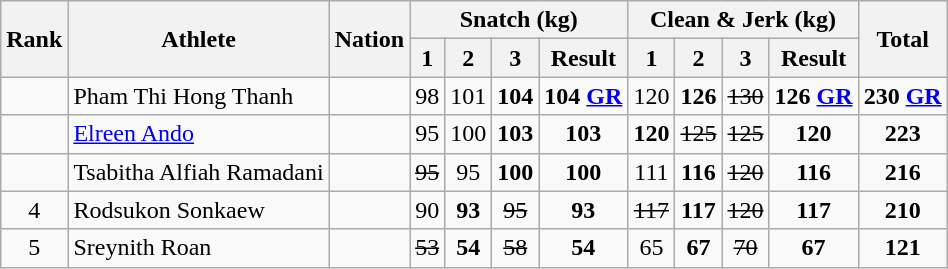<table class="wikitable sortable" style="text-align:center;">
<tr>
<th rowspan=2>Rank</th>
<th rowspan=2>Athlete</th>
<th rowspan=2>Nation</th>
<th colspan=4>Snatch (kg)</th>
<th colspan=4>Clean & Jerk (kg)</th>
<th rowspan=2>Total</th>
</tr>
<tr>
<th>1</th>
<th>2</th>
<th>3</th>
<th>Result</th>
<th>1</th>
<th>2</th>
<th>3</th>
<th>Result</th>
</tr>
<tr>
<td></td>
<td align=left>Pham Thi Hong Thanh</td>
<td align=left></td>
<td>98</td>
<td>101</td>
<td><strong>104</strong></td>
<td><strong>104</strong> <strong><a href='#'>GR</a></strong></td>
<td>120</td>
<td><strong>126</strong></td>
<td><s>130</s></td>
<td><strong>126</strong> <strong><a href='#'>GR</a></strong></td>
<td><strong>230</strong> <strong><a href='#'>GR</a></strong></td>
</tr>
<tr>
<td></td>
<td align=left><a href='#'>Elreen Ando</a></td>
<td align=left></td>
<td>95</td>
<td>100</td>
<td><strong>103</strong></td>
<td><strong>103</strong></td>
<td><strong>120</strong></td>
<td><s>125</s></td>
<td><s>125</s></td>
<td><strong>120</strong></td>
<td><strong>223</strong></td>
</tr>
<tr>
<td></td>
<td align=left>Tsabitha Alfiah Ramadani</td>
<td align=left></td>
<td><s>95</s></td>
<td>95</td>
<td><strong>100</strong></td>
<td><strong>100</strong></td>
<td>111</td>
<td><strong>116</strong></td>
<td><s>120</s></td>
<td><strong>116</strong></td>
<td><strong>216</strong></td>
</tr>
<tr>
<td>4</td>
<td align=left>Rodsukon Sonkaew</td>
<td align=left></td>
<td>90</td>
<td><strong>93</strong></td>
<td><s>95</s></td>
<td><strong>93</strong></td>
<td><s>117</s></td>
<td><strong>117</strong></td>
<td><s>120</s></td>
<td><strong>117</strong></td>
<td><strong>210</strong></td>
</tr>
<tr>
<td>5</td>
<td align=left>Sreynith Roan</td>
<td align=left></td>
<td><s>53</s></td>
<td><strong>54</strong></td>
<td><s>58</s></td>
<td><strong>54</strong></td>
<td>65</td>
<td><strong>67</strong></td>
<td><s>70</s></td>
<td><strong>67</strong></td>
<td><strong>121</strong></td>
</tr>
</table>
